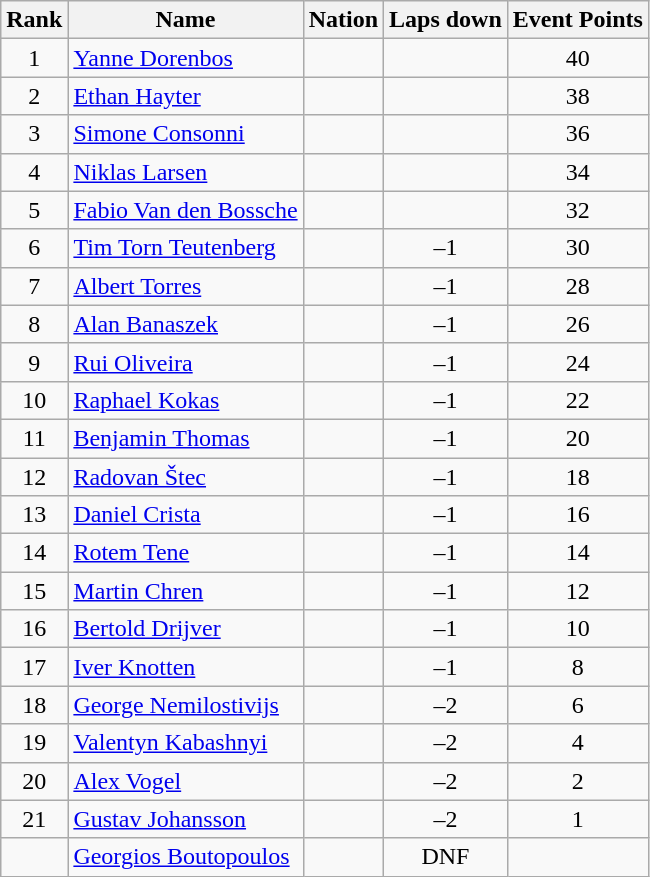<table class="wikitable sortable" style="text-align:center">
<tr>
<th>Rank</th>
<th>Name</th>
<th>Nation</th>
<th>Laps down</th>
<th>Event Points</th>
</tr>
<tr>
<td>1</td>
<td align=left><a href='#'>Yanne Dorenbos</a></td>
<td align=left></td>
<td></td>
<td>40</td>
</tr>
<tr>
<td>2</td>
<td align=left><a href='#'>Ethan Hayter</a></td>
<td align=left></td>
<td></td>
<td>38</td>
</tr>
<tr>
<td>3</td>
<td align=left><a href='#'>Simone Consonni</a></td>
<td align=left></td>
<td></td>
<td>36</td>
</tr>
<tr>
<td>4</td>
<td align=left><a href='#'>Niklas Larsen</a></td>
<td align=left></td>
<td></td>
<td>34</td>
</tr>
<tr>
<td>5</td>
<td align=left><a href='#'>Fabio Van den Bossche</a></td>
<td align=left></td>
<td></td>
<td>32</td>
</tr>
<tr>
<td>6</td>
<td align=left><a href='#'>Tim Torn Teutenberg</a></td>
<td align=left></td>
<td>–1</td>
<td>30</td>
</tr>
<tr>
<td>7</td>
<td align=left><a href='#'>Albert Torres</a></td>
<td align=left></td>
<td>–1</td>
<td>28</td>
</tr>
<tr>
<td>8</td>
<td align=left><a href='#'>Alan Banaszek</a></td>
<td align=left></td>
<td>–1</td>
<td>26</td>
</tr>
<tr>
<td>9</td>
<td align=left><a href='#'>Rui Oliveira</a></td>
<td align=left></td>
<td>–1</td>
<td>24</td>
</tr>
<tr>
<td>10</td>
<td align=left><a href='#'>Raphael Kokas</a></td>
<td align=left></td>
<td>–1</td>
<td>22</td>
</tr>
<tr>
<td>11</td>
<td align=left><a href='#'>Benjamin Thomas</a></td>
<td align=left></td>
<td>–1</td>
<td>20</td>
</tr>
<tr>
<td>12</td>
<td align=left><a href='#'>Radovan Štec</a></td>
<td align=left></td>
<td>–1</td>
<td>18</td>
</tr>
<tr>
<td>13</td>
<td align=left><a href='#'>Daniel Crista</a></td>
<td align=left></td>
<td>–1</td>
<td>16</td>
</tr>
<tr>
<td>14</td>
<td align=left><a href='#'>Rotem Tene</a></td>
<td align=left></td>
<td>–1</td>
<td>14</td>
</tr>
<tr>
<td>15</td>
<td align=left><a href='#'>Martin Chren</a></td>
<td align=left></td>
<td>–1</td>
<td>12</td>
</tr>
<tr>
<td>16</td>
<td align=left><a href='#'>Bertold Drijver</a></td>
<td align=left></td>
<td>–1</td>
<td>10</td>
</tr>
<tr>
<td>17</td>
<td align=left><a href='#'>Iver Knotten</a></td>
<td align=left></td>
<td>–1</td>
<td>8</td>
</tr>
<tr>
<td>18</td>
<td align=left><a href='#'>George Nemilostivijs</a></td>
<td align=left></td>
<td>–2</td>
<td>6</td>
</tr>
<tr>
<td>19</td>
<td align=left><a href='#'>Valentyn Kabashnyi</a></td>
<td align=left></td>
<td>–2</td>
<td>4</td>
</tr>
<tr>
<td>20</td>
<td align=left><a href='#'>Alex Vogel</a></td>
<td align=left></td>
<td>–2</td>
<td>2</td>
</tr>
<tr>
<td>21</td>
<td align=left><a href='#'>Gustav Johansson</a></td>
<td align=left></td>
<td>–2</td>
<td>1</td>
</tr>
<tr>
<td></td>
<td align=left><a href='#'>Georgios Boutopoulos</a></td>
<td align=left></td>
<td>DNF</td>
<td></td>
</tr>
</table>
